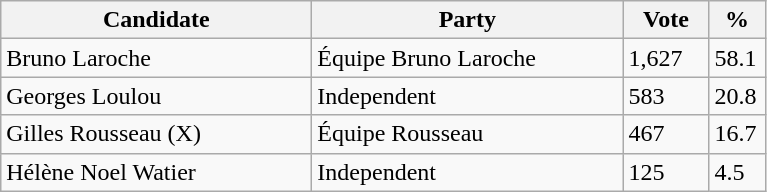<table class="wikitable">
<tr>
<th bgcolor="#DDDDFF" width="200px">Candidate</th>
<th bgcolor="#DDDDFF" width="200px">Party</th>
<th bgcolor="#DDDDFF" width="50px">Vote</th>
<th bgcolor="#DDDDFF" width="30px">%</th>
</tr>
<tr>
<td>Bruno Laroche</td>
<td>Équipe Bruno Laroche</td>
<td>1,627</td>
<td>58.1</td>
</tr>
<tr>
<td>Georges Loulou</td>
<td>Independent</td>
<td>583</td>
<td>20.8</td>
</tr>
<tr>
<td>Gilles Rousseau (X)</td>
<td>Équipe Rousseau</td>
<td>467</td>
<td>16.7</td>
</tr>
<tr>
<td>Hélène Noel Watier</td>
<td>Independent</td>
<td>125</td>
<td>4.5</td>
</tr>
</table>
